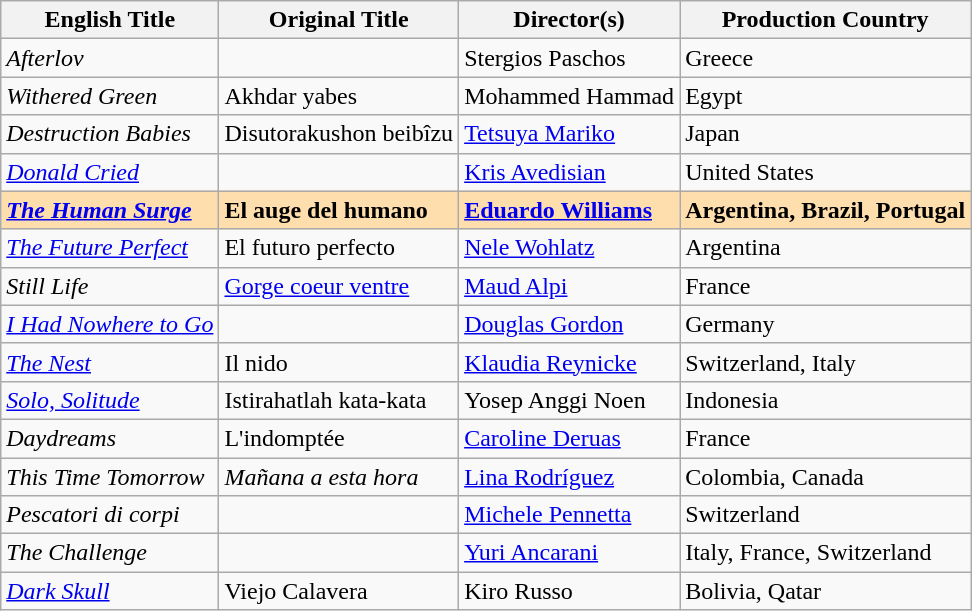<table class="wikitable">
<tr>
<th>English Title</th>
<th>Original Title</th>
<th>Director(s)</th>
<th>Production Country</th>
</tr>
<tr>
<td><em>Afterlov</em></td>
<td></td>
<td>Stergios Paschos</td>
<td>Greece</td>
</tr>
<tr>
<td><em>Withered Green</em></td>
<td>Akhdar yabes</td>
<td>Mohammed Hammad</td>
<td>Egypt</td>
</tr>
<tr>
<td><em>Destruction Babies</em></td>
<td>Disutorakushon beibîzu</td>
<td><a href='#'>Tetsuya Mariko</a></td>
<td>Japan</td>
</tr>
<tr>
<td><em><a href='#'>Donald Cried</a></em></td>
<td></td>
<td><a href='#'>Kris Avedisian</a></td>
<td>United States</td>
</tr>
<tr style="background:#FFDEAD;">
<td><strong><em><a href='#'>The Human Surge</a></em></strong></td>
<td><strong>El auge del humano</strong></td>
<td><strong><a href='#'>Eduardo Williams</a></strong></td>
<td><strong>Argentina, Brazil, Portugal</strong></td>
</tr>
<tr>
<td><em><a href='#'>The Future Perfect</a></em></td>
<td>El futuro perfecto</td>
<td><a href='#'>Nele Wohlatz</a></td>
<td>Argentina</td>
</tr>
<tr>
<td><em>Still Life</em></td>
<td><a href='#'>Gorge coeur ventre</a></td>
<td><a href='#'>Maud Alpi</a></td>
<td>France</td>
</tr>
<tr>
<td><em><a href='#'>I Had Nowhere to Go</a></em></td>
<td></td>
<td><a href='#'>Douglas Gordon</a></td>
<td>Germany</td>
</tr>
<tr>
<td><em><a href='#'>The Nest</a></em></td>
<td>Il nido</td>
<td><a href='#'>Klaudia Reynicke</a></td>
<td>Switzerland, Italy</td>
</tr>
<tr>
<td><em><a href='#'>Solo, Solitude</a></em></td>
<td>Istirahatlah kata-kata</td>
<td>Yosep Anggi Noen</td>
<td>Indonesia</td>
</tr>
<tr>
<td><em>Daydreams</em></td>
<td>L'indomptée</td>
<td><a href='#'>Caroline Deruas</a></td>
<td>France</td>
</tr>
<tr>
<td><em>This Time Tomorrow</em></td>
<td><em>Mañana a esta hora</em></td>
<td><a href='#'>Lina Rodríguez</a></td>
<td>Colombia, Canada</td>
</tr>
<tr>
<td><em>Pescatori di corpi</em></td>
<td></td>
<td><a href='#'>Michele Pennetta</a></td>
<td>Switzerland</td>
</tr>
<tr>
<td><em>The Challenge</em></td>
<td></td>
<td><a href='#'>Yuri Ancarani</a></td>
<td>Italy, France, Switzerland</td>
</tr>
<tr>
<td><em><a href='#'>Dark Skull</a></em></td>
<td>Viejo Calavera</td>
<td>Kiro Russo</td>
<td>Bolivia, Qatar</td>
</tr>
</table>
